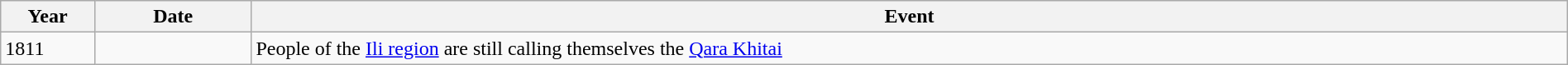<table class="wikitable" width="100%">
<tr>
<th style="width:6%">Year</th>
<th style="width:10%">Date</th>
<th>Event</th>
</tr>
<tr>
<td>1811</td>
<td></td>
<td>People of the <a href='#'>Ili region</a> are still calling themselves the <a href='#'>Qara Khitai</a></td>
</tr>
</table>
